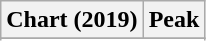<table class="wikitable plainrowheaders">
<tr>
<th scope="col">Chart (2019)</th>
<th scope="col">Peak</th>
</tr>
<tr>
</tr>
<tr>
</tr>
</table>
